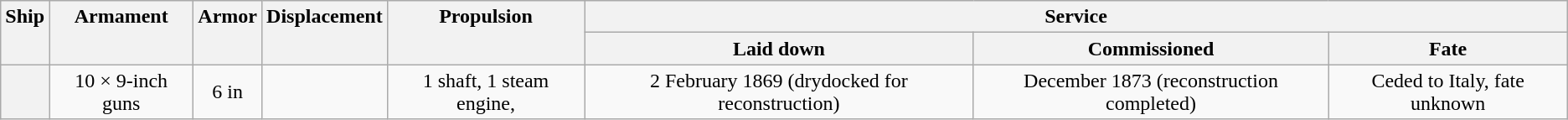<table class="wikitable plainrowheaders" style="text-align: center;">
<tr valign="top">
<th scope="col" rowspan="2">Ship</th>
<th scope="col" rowspan="2">Armament</th>
<th scope="col" rowspan="2">Armor</th>
<th scope="col" rowspan="2">Displacement</th>
<th scope="col" rowspan="2">Propulsion</th>
<th scope="col" colspan="3">Service</th>
</tr>
<tr valign="top">
<th scope="col">Laid down</th>
<th scope="col">Commissioned</th>
<th scope="col">Fate</th>
</tr>
<tr valign="center">
<th scope="row"></th>
<td>10 × 9-inch guns</td>
<td>6 in</td>
<td></td>
<td>1 shaft, 1 steam engine, </td>
<td>2 February 1869 (drydocked for reconstruction)</td>
<td>December 1873 (reconstruction completed)</td>
<td>Ceded to Italy, fate unknown</td>
</tr>
</table>
